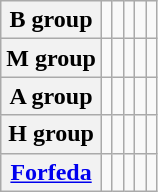<table class="wikitable letters-table letters-green">
<tr>
<th>B group</th>
<td></td>
<td></td>
<td></td>
<td></td>
<td></td>
</tr>
<tr>
<th>M group</th>
<td></td>
<td></td>
<td></td>
<td></td>
<td></td>
</tr>
<tr>
<th>A group</th>
<td></td>
<td></td>
<td></td>
<td></td>
<td></td>
</tr>
<tr>
<th>H group</th>
<td></td>
<td></td>
<td></td>
<td></td>
<td></td>
</tr>
<tr>
<th><a href='#'>Forfeda</a></th>
<td></td>
<td></td>
<td></td>
<td></td>
<td></td>
</tr>
</table>
